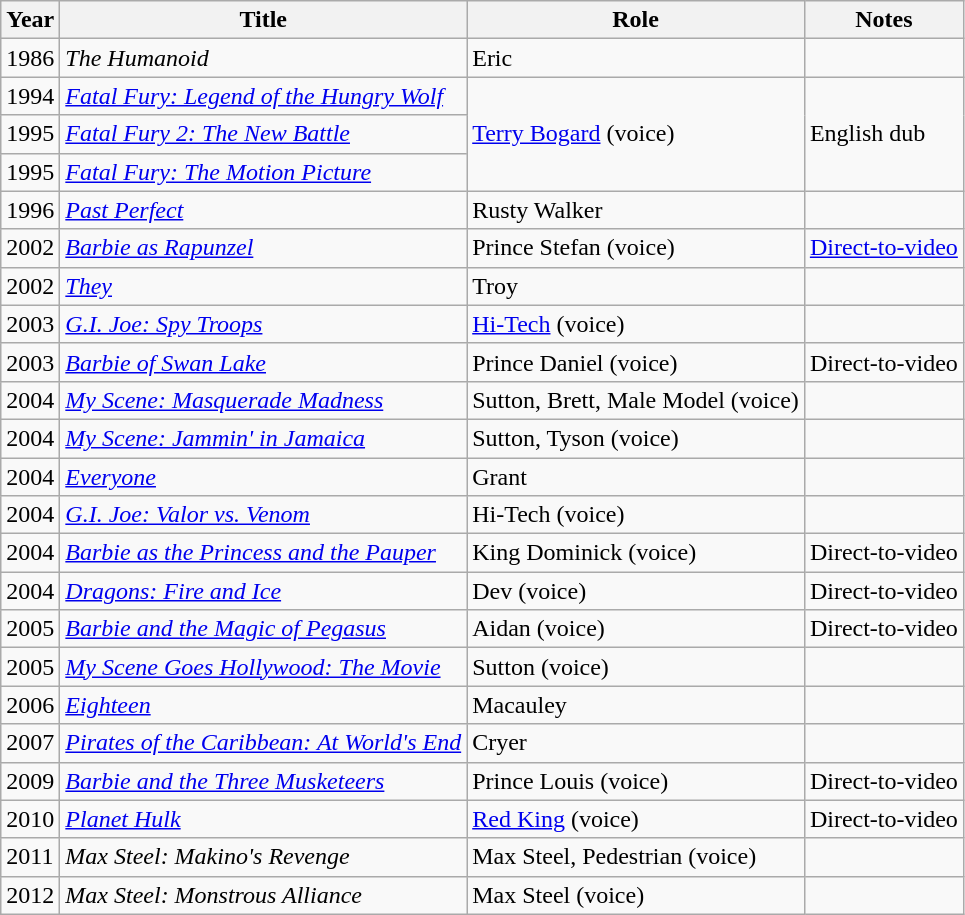<table class="wikitable sortable">
<tr>
<th>Year</th>
<th>Title</th>
<th>Role</th>
<th>Notes</th>
</tr>
<tr>
<td>1986</td>
<td><em>The Humanoid</em></td>
<td>Eric</td>
<td></td>
</tr>
<tr>
<td>1994</td>
<td><em><a href='#'>Fatal Fury: Legend of the Hungry Wolf</a></em></td>
<td rowspan="3"><a href='#'>Terry Bogard</a> (voice)</td>
<td rowspan="3">English dub</td>
</tr>
<tr>
<td>1995</td>
<td><em><a href='#'>Fatal Fury 2: The New Battle</a></em></td>
</tr>
<tr>
<td>1995</td>
<td><em><a href='#'>Fatal Fury: The Motion Picture</a></em></td>
</tr>
<tr>
<td>1996</td>
<td><em><a href='#'>Past Perfect</a></em></td>
<td>Rusty Walker</td>
<td></td>
</tr>
<tr>
<td>2002</td>
<td><em><a href='#'>Barbie as Rapunzel</a></em></td>
<td>Prince Stefan (voice)</td>
<td><a href='#'>Direct-to-video</a></td>
</tr>
<tr>
<td>2002</td>
<td><em><a href='#'>They</a></em></td>
<td>Troy</td>
<td></td>
</tr>
<tr>
<td>2003</td>
<td><em><a href='#'>G.I. Joe: Spy Troops</a></em></td>
<td><a href='#'>Hi-Tech</a> (voice)</td>
<td></td>
</tr>
<tr>
<td>2003</td>
<td><em><a href='#'>Barbie of Swan Lake</a></em></td>
<td>Prince Daniel (voice)</td>
<td>Direct-to-video</td>
</tr>
<tr>
<td>2004</td>
<td><em><a href='#'>My Scene: Masquerade Madness</a></em></td>
<td>Sutton, Brett, Male Model (voice)</td>
<td></td>
</tr>
<tr>
<td>2004</td>
<td><em><a href='#'>My Scene: Jammin' in Jamaica</a></em></td>
<td>Sutton, Tyson (voice)</td>
<td></td>
</tr>
<tr>
<td>2004</td>
<td><em><a href='#'>Everyone</a></em></td>
<td>Grant</td>
<td></td>
</tr>
<tr>
<td>2004</td>
<td><em><a href='#'>G.I. Joe: Valor vs. Venom</a></em></td>
<td>Hi-Tech (voice)</td>
<td></td>
</tr>
<tr>
<td>2004</td>
<td><em><a href='#'>Barbie as the Princess and the Pauper</a></em></td>
<td>King Dominick (voice)</td>
<td>Direct-to-video</td>
</tr>
<tr>
<td>2004</td>
<td><em><a href='#'>Dragons: Fire and Ice</a></em></td>
<td>Dev (voice)</td>
<td>Direct-to-video</td>
</tr>
<tr>
<td>2005</td>
<td><em><a href='#'>Barbie and the Magic of Pegasus</a></em></td>
<td>Aidan (voice)</td>
<td>Direct-to-video</td>
</tr>
<tr>
<td>2005</td>
<td><em><a href='#'>My Scene Goes Hollywood: The Movie</a></em></td>
<td>Sutton (voice)</td>
<td></td>
</tr>
<tr>
<td>2006</td>
<td><em><a href='#'>Eighteen</a></em></td>
<td>Macauley</td>
<td></td>
</tr>
<tr>
<td>2007</td>
<td><em><a href='#'>Pirates of the Caribbean: At World's End</a></em></td>
<td>Cryer</td>
<td></td>
</tr>
<tr>
<td>2009</td>
<td><em><a href='#'>Barbie and the Three Musketeers</a></em></td>
<td>Prince Louis (voice)</td>
<td>Direct-to-video</td>
</tr>
<tr>
<td>2010</td>
<td><em><a href='#'>Planet Hulk</a></em></td>
<td><a href='#'>Red King</a> (voice)</td>
<td>Direct-to-video</td>
</tr>
<tr>
<td>2011</td>
<td><em>Max Steel: Makino's Revenge</em></td>
<td>Max Steel, Pedestrian (voice)</td>
<td></td>
</tr>
<tr>
<td>2012</td>
<td><em>Max Steel: Monstrous Alliance</em></td>
<td>Max Steel (voice)</td>
<td></td>
</tr>
</table>
